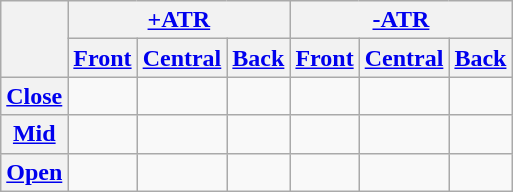<table class="wikitable" style="text-align:center">
<tr>
<th rowspan="2"></th>
<th colspan="3"><a href='#'>+ATR</a></th>
<th colspan="3"><a href='#'>-ATR</a></th>
</tr>
<tr>
<th><a href='#'>Front</a></th>
<th><a href='#'>Central</a></th>
<th><a href='#'>Back</a></th>
<th><a href='#'>Front</a></th>
<th><a href='#'>Central</a></th>
<th><a href='#'>Back</a></th>
</tr>
<tr align="center">
<th><a href='#'>Close</a></th>
<td></td>
<td></td>
<td></td>
<td></td>
<td></td>
<td></td>
</tr>
<tr>
<th><a href='#'>Mid</a></th>
<td></td>
<td></td>
<td></td>
<td></td>
<td></td>
<td></td>
</tr>
<tr align="center">
<th><a href='#'>Open</a></th>
<td></td>
<td></td>
<td></td>
<td></td>
<td></td>
<td></td>
</tr>
</table>
